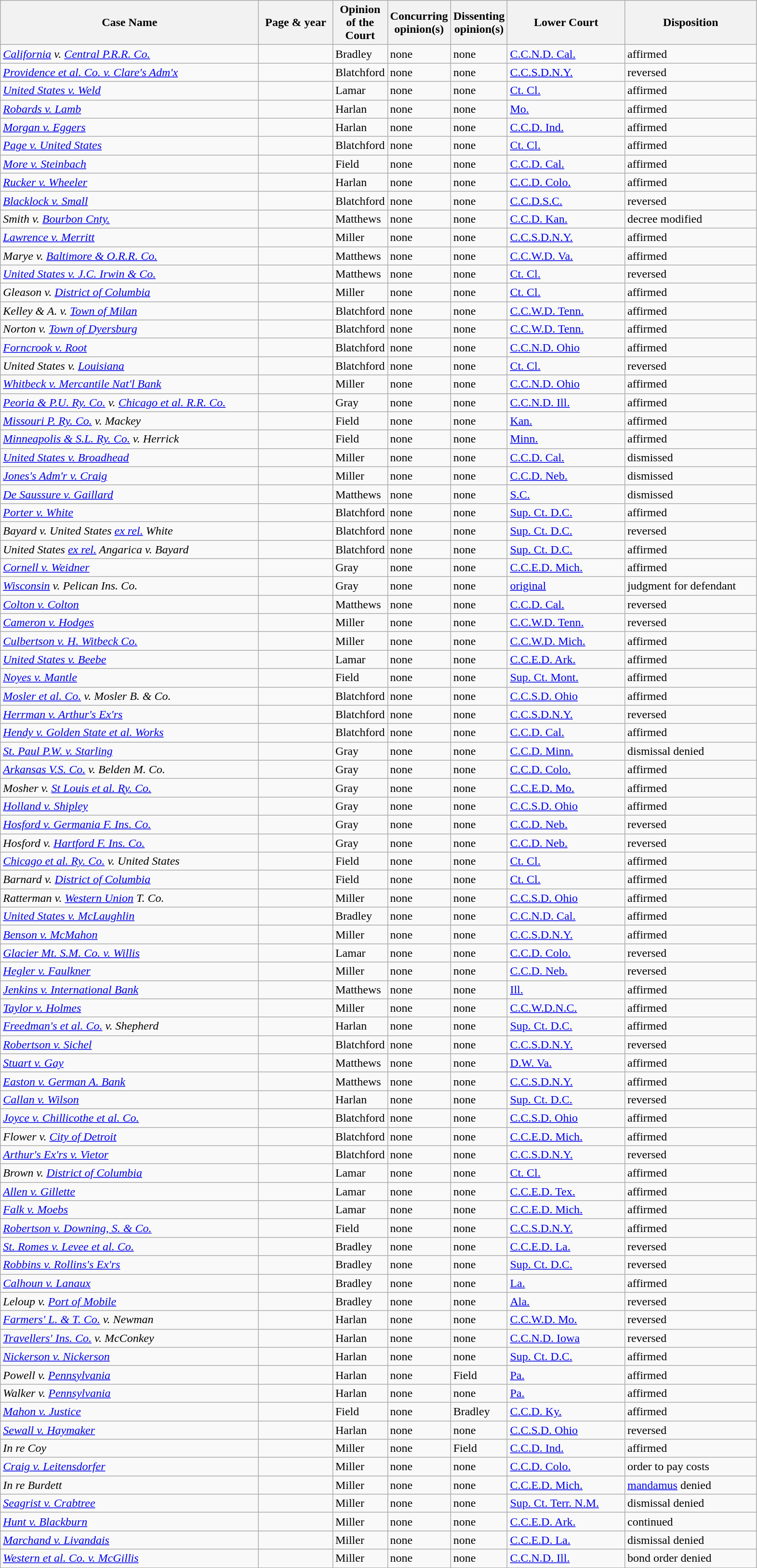<table class="wikitable sortable">
<tr>
<th scope="col" style="width: 350px;">Case Name</th>
<th scope="col" style="width: 95px;">Page & year</th>
<th scope="col" style="width: 10px;">Opinion of the Court</th>
<th scope="col" style="width: 10px;">Concurring opinion(s)</th>
<th scope="col" style="width: 10px;">Dissenting opinion(s)</th>
<th scope="col" style="width: 155px;">Lower Court</th>
<th scope="col" style="width: 175px;">Disposition</th>
</tr>
<tr>
<td><em><a href='#'>California</a> v. <a href='#'>Central P.R.R. Co.</a></em></td>
<td align="right"></td>
<td>Bradley</td>
<td>none</td>
<td>none</td>
<td><a href='#'>C.C.N.D. Cal.</a></td>
<td>affirmed</td>
</tr>
<tr>
<td><em><a href='#'>Providence et al. Co. v. Clare's Adm'x</a></em></td>
<td align="right"></td>
<td>Blatchford</td>
<td>none</td>
<td>none</td>
<td><a href='#'>C.C.S.D.N.Y.</a></td>
<td>reversed</td>
</tr>
<tr>
<td><em><a href='#'>United States v. Weld</a></em></td>
<td align="right"></td>
<td>Lamar</td>
<td>none</td>
<td>none</td>
<td><a href='#'>Ct. Cl.</a></td>
<td>affirmed</td>
</tr>
<tr>
<td><em><a href='#'>Robards v. Lamb</a></em></td>
<td align="right"></td>
<td>Harlan</td>
<td>none</td>
<td>none</td>
<td><a href='#'>Mo.</a></td>
<td>affirmed</td>
</tr>
<tr>
<td><em><a href='#'>Morgan v. Eggers</a></em></td>
<td align="right"></td>
<td>Harlan</td>
<td>none</td>
<td>none</td>
<td><a href='#'>C.C.D. Ind.</a></td>
<td>affirmed</td>
</tr>
<tr>
<td><em><a href='#'>Page v. United States</a></em></td>
<td align="right"></td>
<td>Blatchford</td>
<td>none</td>
<td>none</td>
<td><a href='#'>Ct. Cl.</a></td>
<td>affirmed</td>
</tr>
<tr>
<td><em><a href='#'>More v. Steinbach</a></em></td>
<td align="right"></td>
<td>Field</td>
<td>none</td>
<td>none</td>
<td><a href='#'>C.C.D. Cal.</a></td>
<td>affirmed</td>
</tr>
<tr>
<td><em><a href='#'>Rucker v. Wheeler</a></em></td>
<td align="right"></td>
<td>Harlan</td>
<td>none</td>
<td>none</td>
<td><a href='#'>C.C.D. Colo.</a></td>
<td>affirmed</td>
</tr>
<tr>
<td><em><a href='#'>Blacklock v. Small</a></em></td>
<td align="right"></td>
<td>Blatchford</td>
<td>none</td>
<td>none</td>
<td><a href='#'>C.C.D.S.C.</a></td>
<td>reversed</td>
</tr>
<tr>
<td><em>Smith v. <a href='#'>Bourbon Cnty.</a></em></td>
<td align="right"></td>
<td>Matthews</td>
<td>none</td>
<td>none</td>
<td><a href='#'>C.C.D. Kan.</a></td>
<td>decree modified</td>
</tr>
<tr>
<td><em><a href='#'>Lawrence v. Merritt</a></em></td>
<td align="right"></td>
<td>Miller</td>
<td>none</td>
<td>none</td>
<td><a href='#'>C.C.S.D.N.Y.</a></td>
<td>affirmed</td>
</tr>
<tr>
<td><em>Marye v. <a href='#'>Baltimore & O.R.R. Co.</a></em></td>
<td align="right"></td>
<td>Matthews</td>
<td>none</td>
<td>none</td>
<td><a href='#'>C.C.W.D. Va.</a></td>
<td>affirmed</td>
</tr>
<tr>
<td><em><a href='#'>United States v. J.C. Irwin & Co.</a></em></td>
<td align="right"></td>
<td>Matthews</td>
<td>none</td>
<td>none</td>
<td><a href='#'>Ct. Cl.</a></td>
<td>reversed</td>
</tr>
<tr>
<td><em>Gleason v. <a href='#'>District of Columbia</a></em></td>
<td align="right"></td>
<td>Miller</td>
<td>none</td>
<td>none</td>
<td><a href='#'>Ct. Cl.</a></td>
<td>affirmed</td>
</tr>
<tr>
<td><em>Kelley & A. v. <a href='#'>Town of Milan</a></em></td>
<td align="right"></td>
<td>Blatchford</td>
<td>none</td>
<td>none</td>
<td><a href='#'>C.C.W.D. Tenn.</a></td>
<td>affirmed</td>
</tr>
<tr>
<td><em>Norton v. <a href='#'>Town of Dyersburg</a></em></td>
<td align="right"></td>
<td>Blatchford</td>
<td>none</td>
<td>none</td>
<td><a href='#'>C.C.W.D. Tenn.</a></td>
<td>affirmed</td>
</tr>
<tr>
<td><em><a href='#'>Forncrook v. Root</a></em></td>
<td align="right"></td>
<td>Blatchford</td>
<td>none</td>
<td>none</td>
<td><a href='#'>C.C.N.D. Ohio</a></td>
<td>affirmed</td>
</tr>
<tr>
<td><em>United States v. <a href='#'>Louisiana</a></em></td>
<td align="right"></td>
<td>Blatchford</td>
<td>none</td>
<td>none</td>
<td><a href='#'>Ct. Cl.</a></td>
<td>reversed</td>
</tr>
<tr>
<td><em><a href='#'>Whitbeck v. Mercantile Nat'l Bank</a></em></td>
<td align="right"></td>
<td>Miller</td>
<td>none</td>
<td>none</td>
<td><a href='#'>C.C.N.D. Ohio</a></td>
<td>affirmed</td>
</tr>
<tr>
<td><em><a href='#'>Peoria & P.U. Ry. Co.</a> v. <a href='#'>Chicago et al. R.R. Co.</a></em></td>
<td align="right"></td>
<td>Gray</td>
<td>none</td>
<td>none</td>
<td><a href='#'>C.C.N.D. Ill.</a></td>
<td>affirmed</td>
</tr>
<tr>
<td><em><a href='#'>Missouri P. Ry. Co.</a> v. Mackey</em></td>
<td align="right"></td>
<td>Field</td>
<td>none</td>
<td>none</td>
<td><a href='#'>Kan.</a></td>
<td>affirmed</td>
</tr>
<tr>
<td><em><a href='#'>Minneapolis & S.L. Ry. Co.</a> v. Herrick</em></td>
<td align="right"></td>
<td>Field</td>
<td>none</td>
<td>none</td>
<td><a href='#'>Minn.</a></td>
<td>affirmed</td>
</tr>
<tr>
<td><em><a href='#'>United States v. Broadhead</a></em></td>
<td align="right"></td>
<td>Miller</td>
<td>none</td>
<td>none</td>
<td><a href='#'>C.C.D. Cal.</a></td>
<td>dismissed</td>
</tr>
<tr>
<td><em><a href='#'>Jones's Adm'r v. Craig</a></em></td>
<td align="right"></td>
<td>Miller</td>
<td>none</td>
<td>none</td>
<td><a href='#'>C.C.D. Neb.</a></td>
<td>dismissed</td>
</tr>
<tr>
<td><em><a href='#'>De Saussure v. Gaillard </a></em></td>
<td align="right"></td>
<td>Matthews</td>
<td>none</td>
<td>none</td>
<td><a href='#'>S.C.</a></td>
<td>dismissed</td>
</tr>
<tr>
<td><em><a href='#'>Porter v. White</a></em></td>
<td align="right"></td>
<td>Blatchford</td>
<td>none</td>
<td>none</td>
<td><a href='#'>Sup. Ct. D.C.</a></td>
<td>affirmed</td>
</tr>
<tr>
<td><em>Bayard v. United States <a href='#'>ex rel.</a> White</em></td>
<td align="right"></td>
<td>Blatchford</td>
<td>none</td>
<td>none</td>
<td><a href='#'>Sup. Ct. D.C.</a></td>
<td>reversed</td>
</tr>
<tr>
<td><em>United States <a href='#'>ex rel.</a> Angarica v. Bayard</em></td>
<td align="right"></td>
<td>Blatchford</td>
<td>none</td>
<td>none</td>
<td><a href='#'>Sup. Ct. D.C.</a></td>
<td>affirmed</td>
</tr>
<tr>
<td><em><a href='#'>Cornell v. Weidner</a></em></td>
<td align="right"></td>
<td>Gray</td>
<td>none</td>
<td>none</td>
<td><a href='#'>C.C.E.D. Mich.</a></td>
<td>affirmed</td>
</tr>
<tr>
<td><em><a href='#'>Wisconsin</a> v. Pelican Ins. Co.</em></td>
<td align="right"></td>
<td>Gray</td>
<td>none</td>
<td>none</td>
<td><a href='#'>original</a></td>
<td>judgment for defendant</td>
</tr>
<tr>
<td><em><a href='#'>Colton v. Colton</a></em></td>
<td align="right"></td>
<td>Matthews</td>
<td>none</td>
<td>none</td>
<td><a href='#'>C.C.D. Cal.</a></td>
<td>reversed</td>
</tr>
<tr>
<td><em><a href='#'>Cameron v. Hodges</a></em></td>
<td align="right"></td>
<td>Miller</td>
<td>none</td>
<td>none</td>
<td><a href='#'>C.C.W.D. Tenn.</a></td>
<td>reversed</td>
</tr>
<tr>
<td><em><a href='#'>Culbertson v. H. Witbeck Co.</a></em></td>
<td align="right"></td>
<td>Miller</td>
<td>none</td>
<td>none</td>
<td><a href='#'>C.C.W.D. Mich.</a></td>
<td>affirmed</td>
</tr>
<tr>
<td><em><a href='#'>United States v. Beebe</a></em></td>
<td align="right"></td>
<td>Lamar</td>
<td>none</td>
<td>none</td>
<td><a href='#'>C.C.E.D. Ark.</a></td>
<td>affirmed</td>
</tr>
<tr>
<td><em><a href='#'>Noyes v. Mantle</a></em></td>
<td align="right"></td>
<td>Field</td>
<td>none</td>
<td>none</td>
<td><a href='#'>Sup. Ct. Mont.</a></td>
<td>affirmed</td>
</tr>
<tr>
<td><em><a href='#'>Mosler et al. Co.</a> v. Mosler B. & Co.</em></td>
<td align="right"></td>
<td>Blatchford</td>
<td>none</td>
<td>none</td>
<td><a href='#'>C.C.S.D. Ohio</a></td>
<td>affirmed</td>
</tr>
<tr>
<td><em><a href='#'>Herrman v. Arthur's Ex'rs</a></em></td>
<td align="right"></td>
<td>Blatchford</td>
<td>none</td>
<td>none</td>
<td><a href='#'>C.C.S.D.N.Y.</a></td>
<td>reversed</td>
</tr>
<tr>
<td><em><a href='#'>Hendy v. Golden State et al. Works</a></em></td>
<td align="right"></td>
<td>Blatchford</td>
<td>none</td>
<td>none</td>
<td><a href='#'>C.C.D. Cal.</a></td>
<td>affirmed</td>
</tr>
<tr>
<td><em><a href='#'>St. Paul P.W. v. Starling</a></em></td>
<td align="right"></td>
<td>Gray</td>
<td>none</td>
<td>none</td>
<td><a href='#'>C.C.D. Minn.</a></td>
<td>dismissal denied</td>
</tr>
<tr>
<td><em><a href='#'>Arkansas V.S. Co.</a> v. Belden M. Co.</em></td>
<td align="right"></td>
<td>Gray</td>
<td>none</td>
<td>none</td>
<td><a href='#'>C.C.D. Colo.</a></td>
<td>affirmed</td>
</tr>
<tr>
<td><em>Mosher v. <a href='#'>St Louis et al. Ry. Co.</a></em></td>
<td align="right"></td>
<td>Gray</td>
<td>none</td>
<td>none</td>
<td><a href='#'>C.C.E.D. Mo.</a></td>
<td>affirmed</td>
</tr>
<tr>
<td><em><a href='#'>Holland v. Shipley</a></em></td>
<td align="right"></td>
<td>Gray</td>
<td>none</td>
<td>none</td>
<td><a href='#'>C.C.S.D. Ohio</a></td>
<td>affirmed</td>
</tr>
<tr>
<td><em><a href='#'>Hosford v. Germania F. Ins. Co.</a></em></td>
<td align="right"></td>
<td>Gray</td>
<td>none</td>
<td>none</td>
<td><a href='#'>C.C.D. Neb.</a></td>
<td>reversed</td>
</tr>
<tr>
<td><em>Hosford v. <a href='#'>Hartford F. Ins. Co.</a></em></td>
<td align="right"></td>
<td>Gray</td>
<td>none</td>
<td>none</td>
<td><a href='#'>C.C.D. Neb.</a></td>
<td>reversed</td>
</tr>
<tr>
<td><em><a href='#'>Chicago et al. Ry. Co.</a> v. United States</em></td>
<td align="right"></td>
<td>Field</td>
<td>none</td>
<td>none</td>
<td><a href='#'>Ct. Cl.</a></td>
<td>affirmed</td>
</tr>
<tr>
<td><em>Barnard v. <a href='#'>District of Columbia</a></em></td>
<td align="right"></td>
<td>Field</td>
<td>none</td>
<td>none</td>
<td><a href='#'>Ct. Cl.</a></td>
<td>affirmed</td>
</tr>
<tr>
<td><em>Ratterman v. <a href='#'>Western Union</a> T. Co.</em></td>
<td align="right"></td>
<td>Miller</td>
<td>none</td>
<td>none</td>
<td><a href='#'>C.C.S.D. Ohio</a></td>
<td>affirmed</td>
</tr>
<tr>
<td><em><a href='#'>United States v. McLaughlin</a></em></td>
<td align="right"></td>
<td>Bradley</td>
<td>none</td>
<td>none</td>
<td><a href='#'>C.C.N.D. Cal.</a></td>
<td>affirmed</td>
</tr>
<tr>
<td><em><a href='#'>Benson v. McMahon</a></em></td>
<td align="right"></td>
<td>Miller</td>
<td>none</td>
<td>none</td>
<td><a href='#'>C.C.S.D.N.Y.</a></td>
<td>affirmed</td>
</tr>
<tr>
<td><em><a href='#'>Glacier Mt. S.M. Co. v. Willis</a></em></td>
<td align="right"></td>
<td>Lamar</td>
<td>none</td>
<td>none</td>
<td><a href='#'>C.C.D. Colo.</a></td>
<td>reversed</td>
</tr>
<tr>
<td><em><a href='#'>Hegler v. Faulkner</a></em></td>
<td align="right"></td>
<td>Miller</td>
<td>none</td>
<td>none</td>
<td><a href='#'>C.C.D. Neb.</a></td>
<td>reversed</td>
</tr>
<tr>
<td><em><a href='#'>Jenkins v. International Bank</a></em></td>
<td align="right"></td>
<td>Matthews</td>
<td>none</td>
<td>none</td>
<td><a href='#'>Ill.</a></td>
<td>affirmed</td>
</tr>
<tr>
<td><em><a href='#'>Taylor v. Holmes</a></em></td>
<td align="right"></td>
<td>Miller</td>
<td>none</td>
<td>none</td>
<td><a href='#'>C.C.W.D.N.C.</a></td>
<td>affirmed</td>
</tr>
<tr>
<td><em><a href='#'>Freedman's et al. Co.</a> v. Shepherd </em></td>
<td align="right"></td>
<td>Harlan</td>
<td>none</td>
<td>none</td>
<td><a href='#'>Sup. Ct. D.C.</a></td>
<td>affirmed</td>
</tr>
<tr>
<td><em><a href='#'>Robertson v. Sichel</a></em></td>
<td align="right"></td>
<td>Blatchford</td>
<td>none</td>
<td>none</td>
<td><a href='#'>C.C.S.D.N.Y.</a></td>
<td>reversed</td>
</tr>
<tr>
<td><em><a href='#'>Stuart v. Gay</a></em></td>
<td align="right"></td>
<td>Matthews</td>
<td>none</td>
<td>none</td>
<td><a href='#'>D.W. Va.</a></td>
<td>affirmed</td>
</tr>
<tr>
<td><em><a href='#'>Easton v. German A. Bank</a></em></td>
<td align="right"></td>
<td>Matthews</td>
<td>none</td>
<td>none</td>
<td><a href='#'>C.C.S.D.N.Y.</a></td>
<td>affirmed</td>
</tr>
<tr>
<td><em><a href='#'>Callan v. Wilson</a></em></td>
<td align="right"></td>
<td>Harlan</td>
<td>none</td>
<td>none</td>
<td><a href='#'>Sup. Ct. D.C.</a></td>
<td>reversed</td>
</tr>
<tr>
<td><em><a href='#'>Joyce v. Chillicothe et al. Co.</a></em></td>
<td align="right"></td>
<td>Blatchford</td>
<td>none</td>
<td>none</td>
<td><a href='#'>C.C.S.D. Ohio</a></td>
<td>affirmed</td>
</tr>
<tr>
<td><em>Flower v. <a href='#'>City of Detroit</a></em></td>
<td align="right"></td>
<td>Blatchford</td>
<td>none</td>
<td>none</td>
<td><a href='#'>C.C.E.D. Mich.</a></td>
<td>affirmed</td>
</tr>
<tr>
<td><em><a href='#'>Arthur's Ex'rs v. Vietor</a></em></td>
<td align="right"></td>
<td>Blatchford</td>
<td>none</td>
<td>none</td>
<td><a href='#'>C.C.S.D.N.Y.</a></td>
<td>reversed</td>
</tr>
<tr>
<td><em>Brown v. <a href='#'>District of Columbia</a></em></td>
<td align="right"></td>
<td>Lamar</td>
<td>none</td>
<td>none</td>
<td><a href='#'>Ct. Cl.</a></td>
<td>affirmed</td>
</tr>
<tr>
<td><em><a href='#'>Allen v. Gillette</a></em></td>
<td align="right"></td>
<td>Lamar</td>
<td>none</td>
<td>none</td>
<td><a href='#'>C.C.E.D. Tex.</a></td>
<td>affirmed</td>
</tr>
<tr>
<td><em><a href='#'>Falk v. Moebs</a></em></td>
<td align="right"></td>
<td>Lamar</td>
<td>none</td>
<td>none</td>
<td><a href='#'>C.C.E.D. Mich.</a></td>
<td>affirmed</td>
</tr>
<tr>
<td><em><a href='#'>Robertson v. Downing, S. & Co.</a></em></td>
<td align="right"></td>
<td>Field</td>
<td>none</td>
<td>none</td>
<td><a href='#'>C.C.S.D.N.Y.</a></td>
<td>affirmed</td>
</tr>
<tr>
<td><em><a href='#'>St. Romes v. Levee et al. Co.</a></em></td>
<td align="right"></td>
<td>Bradley</td>
<td>none</td>
<td>none</td>
<td><a href='#'>C.C.E.D. La.</a></td>
<td>reversed</td>
</tr>
<tr>
<td><em><a href='#'>Robbins v. Rollins's Ex'rs</a></em></td>
<td align="right"></td>
<td>Bradley</td>
<td>none</td>
<td>none</td>
<td><a href='#'>Sup. Ct. D.C.</a></td>
<td>reversed</td>
</tr>
<tr>
<td><em><a href='#'>Calhoun v. Lanaux</a></em></td>
<td align="right"></td>
<td>Bradley</td>
<td>none</td>
<td>none</td>
<td><a href='#'>La.</a></td>
<td>affirmed</td>
</tr>
<tr>
<td><em>Leloup v. <a href='#'>Port of Mobile</a></em></td>
<td align="right"></td>
<td>Bradley</td>
<td>none</td>
<td>none</td>
<td><a href='#'>Ala.</a></td>
<td>reversed</td>
</tr>
<tr>
<td><em><a href='#'>Farmers' L. & T. Co.</a> v. Newman</em></td>
<td align="right"></td>
<td>Harlan</td>
<td>none</td>
<td>none</td>
<td><a href='#'>C.C.W.D. Mo.</a></td>
<td>reversed</td>
</tr>
<tr>
<td><em><a href='#'>Travellers' Ins. Co.</a> v. McConkey</em></td>
<td align="right"></td>
<td>Harlan</td>
<td>none</td>
<td>none</td>
<td><a href='#'>C.C.N.D. Iowa</a></td>
<td>reversed</td>
</tr>
<tr>
<td><em><a href='#'>Nickerson v. Nickerson</a></em></td>
<td align="right"></td>
<td>Harlan</td>
<td>none</td>
<td>none</td>
<td><a href='#'>Sup. Ct. D.C.</a></td>
<td>affirmed</td>
</tr>
<tr>
<td><em>Powell v. <a href='#'>Pennsylvania</a></em></td>
<td align="right"></td>
<td>Harlan</td>
<td>none</td>
<td>Field</td>
<td><a href='#'>Pa.</a></td>
<td>affirmed</td>
</tr>
<tr>
<td><em>Walker v. <a href='#'>Pennsylvania</a></em></td>
<td align="right"></td>
<td>Harlan</td>
<td>none</td>
<td>none</td>
<td><a href='#'>Pa.</a></td>
<td>affirmed</td>
</tr>
<tr>
<td><em><a href='#'>Mahon v. Justice</a></em></td>
<td align="right"></td>
<td>Field</td>
<td>none</td>
<td>Bradley</td>
<td><a href='#'>C.C.D. Ky.</a></td>
<td>affirmed</td>
</tr>
<tr>
<td><em><a href='#'>Sewall v. Haymaker</a></em></td>
<td align="right"></td>
<td>Harlan</td>
<td>none</td>
<td>none</td>
<td><a href='#'>C.C.S.D. Ohio</a></td>
<td>reversed</td>
</tr>
<tr>
<td><em>In re Coy</em></td>
<td align="right"></td>
<td>Miller</td>
<td>none</td>
<td>Field</td>
<td><a href='#'>C.C.D. Ind.</a></td>
<td>affirmed</td>
</tr>
<tr>
<td><em><a href='#'>Craig v. Leitensdorfer</a></em></td>
<td align="right"></td>
<td>Miller</td>
<td>none</td>
<td>none</td>
<td><a href='#'>C.C.D. Colo.</a></td>
<td>order to pay costs</td>
</tr>
<tr>
<td><em>In re Burdett</em></td>
<td align="right"></td>
<td>Miller</td>
<td>none</td>
<td>none</td>
<td><a href='#'>C.C.E.D. Mich.</a></td>
<td><a href='#'>mandamus</a> denied</td>
</tr>
<tr>
<td><em><a href='#'>Seagrist v. Crabtree</a></em></td>
<td align="right"></td>
<td>Miller</td>
<td>none</td>
<td>none</td>
<td><a href='#'>Sup. Ct. Terr. N.M.</a></td>
<td>dismissal denied</td>
</tr>
<tr>
<td><em><a href='#'>Hunt v. Blackburn</a></em></td>
<td align="right"></td>
<td>Miller</td>
<td>none</td>
<td>none</td>
<td><a href='#'>C.C.E.D. Ark.</a></td>
<td>continued</td>
</tr>
<tr>
<td><em><a href='#'>Marchand v. Livandais</a></em></td>
<td align="right"></td>
<td>Miller</td>
<td>none</td>
<td>none</td>
<td><a href='#'>C.C.E.D. La.</a></td>
<td>dismissal denied</td>
</tr>
<tr>
<td><em><a href='#'>Western et al. Co. v. McGillis</a></em></td>
<td align="right"></td>
<td>Miller</td>
<td>none</td>
<td>none</td>
<td><a href='#'>C.C.N.D. Ill.</a></td>
<td>bond order denied</td>
</tr>
<tr>
</tr>
</table>
